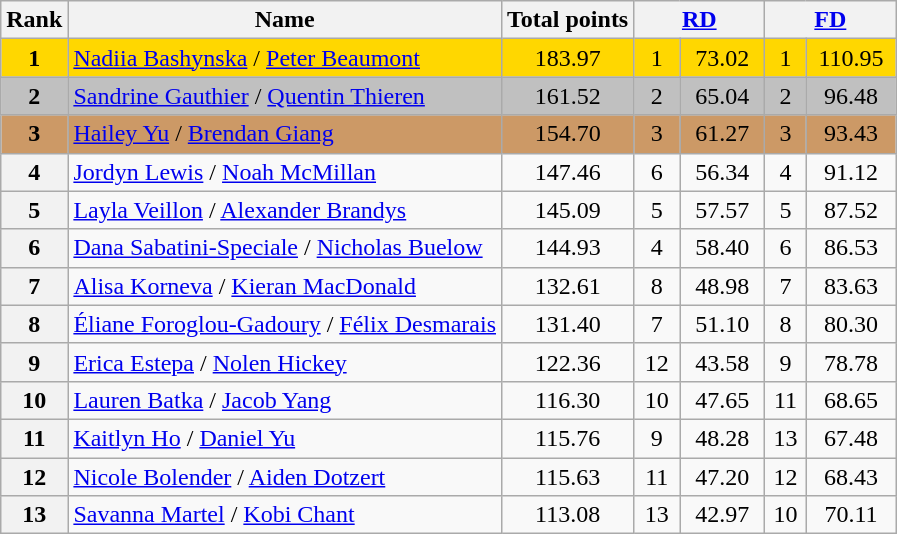<table class="wikitable sortable">
<tr>
<th>Rank</th>
<th>Name</th>
<th>Total points</th>
<th colspan="2" width="80px"><a href='#'>RD</a></th>
<th colspan="2" width="80px"><a href='#'>FD</a></th>
</tr>
<tr bgcolor="gold">
<td align="center"><strong>1</strong></td>
<td><a href='#'>Nadiia Bashynska</a> / <a href='#'>Peter Beaumont</a></td>
<td align="center">183.97</td>
<td align="center">1</td>
<td align="center">73.02</td>
<td align="center">1</td>
<td align="center">110.95</td>
</tr>
<tr bgcolor="silver">
<td align="center"><strong>2</strong></td>
<td><a href='#'>Sandrine Gauthier</a> / <a href='#'>Quentin Thieren</a></td>
<td align="center">161.52</td>
<td align="center">2</td>
<td align="center">65.04</td>
<td align="center">2</td>
<td align="center">96.48</td>
</tr>
<tr bgcolor="cc9966">
<td align="center"><strong>3</strong></td>
<td><a href='#'>Hailey Yu</a> / <a href='#'>Brendan Giang</a></td>
<td align="center">154.70</td>
<td align="center">3</td>
<td align="center">61.27</td>
<td align="center">3</td>
<td align="center">93.43</td>
</tr>
<tr>
<th>4</th>
<td><a href='#'>Jordyn Lewis</a> / <a href='#'>Noah McMillan</a></td>
<td align="center">147.46</td>
<td align="center">6</td>
<td align="center">56.34</td>
<td align="center">4</td>
<td align="center">91.12</td>
</tr>
<tr>
<th>5</th>
<td><a href='#'>Layla Veillon</a> / <a href='#'>Alexander Brandys</a></td>
<td align="center">145.09</td>
<td align="center">5</td>
<td align="center">57.57</td>
<td align="center">5</td>
<td align="center">87.52</td>
</tr>
<tr>
<th>6</th>
<td><a href='#'>Dana Sabatini-Speciale</a> / <a href='#'>Nicholas Buelow</a></td>
<td align="center">144.93</td>
<td align="center">4</td>
<td align="center">58.40</td>
<td align="center">6</td>
<td align="center">86.53</td>
</tr>
<tr>
<th>7</th>
<td><a href='#'>Alisa Korneva</a> / <a href='#'>Kieran MacDonald</a></td>
<td align="center">132.61</td>
<td align="center">8</td>
<td align="center">48.98</td>
<td align="center">7</td>
<td align="center">83.63</td>
</tr>
<tr>
<th>8</th>
<td><a href='#'>Éliane Foroglou-Gadoury</a> / <a href='#'>Félix Desmarais</a></td>
<td align="center">131.40</td>
<td align="center">7</td>
<td align="center">51.10</td>
<td align="center">8</td>
<td align="center">80.30</td>
</tr>
<tr>
<th>9</th>
<td><a href='#'>Erica Estepa</a> / <a href='#'>Nolen Hickey</a></td>
<td align="center">122.36</td>
<td align="center">12</td>
<td align="center">43.58</td>
<td align="center">9</td>
<td align="center">78.78</td>
</tr>
<tr>
<th>10</th>
<td><a href='#'>Lauren Batka</a> / <a href='#'>Jacob Yang</a></td>
<td align="center">116.30</td>
<td align="center">10</td>
<td align="center">47.65</td>
<td align="center">11</td>
<td align="center">68.65</td>
</tr>
<tr>
<th>11</th>
<td><a href='#'>Kaitlyn Ho</a> / <a href='#'>Daniel Yu</a></td>
<td align="center">115.76</td>
<td align="center">9</td>
<td align="center">48.28</td>
<td align="center">13</td>
<td align="center">67.48</td>
</tr>
<tr>
<th>12</th>
<td><a href='#'>Nicole Bolender</a> / <a href='#'>Aiden Dotzert</a></td>
<td align="center">115.63</td>
<td align="center">11</td>
<td align="center">47.20</td>
<td align="center">12</td>
<td align="center">68.43</td>
</tr>
<tr>
<th>13</th>
<td><a href='#'>Savanna Martel</a> / <a href='#'>Kobi Chant</a></td>
<td align="center">113.08</td>
<td align="center">13</td>
<td align="center">42.97</td>
<td align="center">10</td>
<td align="center">70.11</td>
</tr>
</table>
